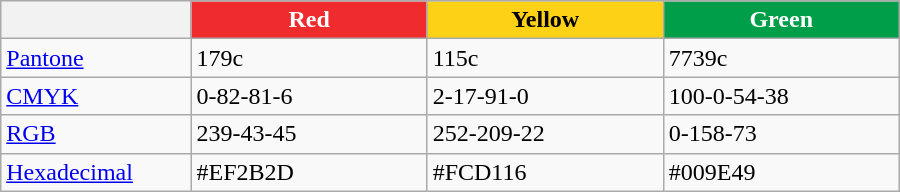<table class="wikitable" width="600px" border="1" cellpadding="2" cellspacing="0" style="background: #f9f9f9; border: 1px solid #aaaaaa; border-collapse: collapse; white-space: nowrap; text-align: left">
<tr style="text-align: center; background: #eee">
<th></th>
<th style="background:#EF2B2D; color:#FFF; width:150px">Red</th>
<th style="background:#FCD116; color:#000; width:150px">Yellow</th>
<th style="background:#009E49; color:#FFF; width:150px">Green</th>
</tr>
<tr>
<td><a href='#'>Pantone</a></td>
<td>179c</td>
<td>115c</td>
<td>7739c</td>
</tr>
<tr>
<td><a href='#'>CMYK</a></td>
<td>0-82-81-6</td>
<td>2-17-91-0</td>
<td>100-0-54-38</td>
</tr>
<tr>
<td><a href='#'>RGB</a></td>
<td>239-43-45</td>
<td>252-209-22</td>
<td>0-158-73</td>
</tr>
<tr>
<td><a href='#'>Hexadecimal</a></td>
<td>#EF2B2D</td>
<td>#FCD116</td>
<td>#009E49</td>
</tr>
</table>
